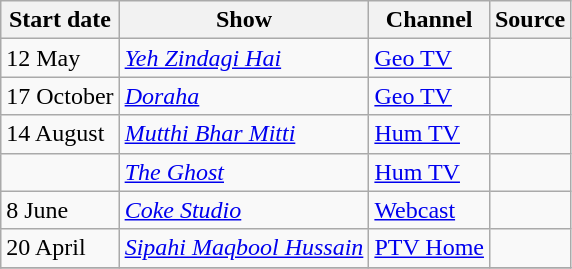<table class="wikitable sortable">
<tr>
<th>Start date</th>
<th>Show</th>
<th>Channel</th>
<th>Source</th>
</tr>
<tr>
<td>12 May</td>
<td><em><a href='#'>Yeh Zindagi Hai</a></em></td>
<td><a href='#'>Geo TV</a></td>
<td></td>
</tr>
<tr>
<td>17 October</td>
<td><em><a href='#'>Doraha</a></em></td>
<td><a href='#'>Geo TV</a></td>
<td></td>
</tr>
<tr>
<td>14 August</td>
<td><em><a href='#'>Mutthi Bhar Mitti</a></em></td>
<td><a href='#'>Hum TV</a></td>
<td></td>
</tr>
<tr>
<td></td>
<td><em><a href='#'>The Ghost</a></em></td>
<td><a href='#'>Hum TV</a></td>
<td></td>
</tr>
<tr>
<td>8 June</td>
<td><em><a href='#'>Coke Studio</a></em></td>
<td><a href='#'>Webcast</a></td>
<td></td>
</tr>
<tr>
<td>20 April</td>
<td><em><a href='#'>Sipahi Maqbool Hussain</a></em></td>
<td><a href='#'>PTV Home</a></td>
<td></td>
</tr>
<tr>
</tr>
</table>
